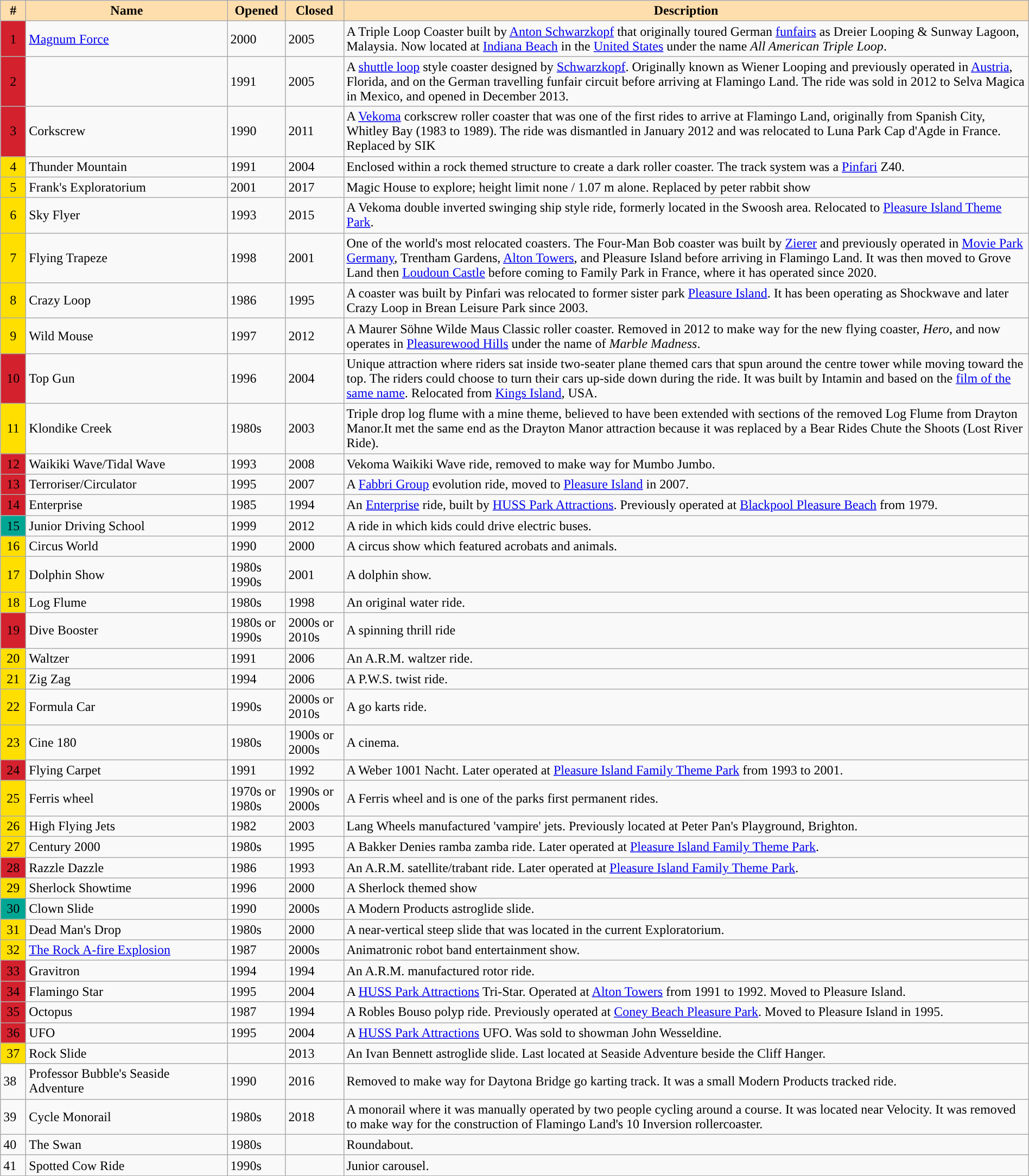<table class="wikitable" style="width: 100%; font sizes: 95%;">
<tr>
<th style="background-color: #FFDEAD; width: 1.5em;">#</th>
<th style="background-color: #FFDEAD; width: 15em;">Name</th>
<th style="background-color: #FFDEAD; width: 4em;">Opened</th>
<th style="background-color: #FFDEAD; width: 4em;">Closed</th>
<th style="background-color: #FFDEAD;">Description</th>
</tr>
<tr>
<td style="background-color: #D3212D; text-align: center;">1</td>
<td><a href='#'>Magnum Force</a></td>
<td>2000</td>
<td>2005</td>
<td>A Triple Loop Coaster built by <a href='#'>Anton Schwarzkopf</a> that originally toured German <a href='#'>funfairs</a> as Dreier Looping & Sunway Lagoon, Malaysia. Now located at <a href='#'>Indiana Beach</a> in the <a href='#'>United States</a> under the name <em>All American Triple Loop</em>.</td>
</tr>
<tr>
<td style="background-color: #D3212D; text-align: center;">2</td>
<td></td>
<td>1991</td>
<td>2005</td>
<td>A <a href='#'>shuttle loop</a> style coaster designed by <a href='#'>Schwarzkopf</a>. Originally known as Wiener Looping and previously operated in <a href='#'>Austria</a>, Florida, and on the German travelling funfair circuit before arriving at Flamingo Land. The ride was sold in 2012 to Selva Magica in Mexico, and opened in December 2013.</td>
</tr>
<tr>
<td style="background-color: #D3212D; text-align: center;">3</td>
<td>Corkscrew</td>
<td>1990</td>
<td>2011</td>
<td>A <a href='#'>Vekoma</a> corkscrew roller coaster that was one of the first rides to arrive at Flamingo Land, originally from Spanish City, Whitley Bay (1983 to 1989).  The ride was dismantled in January 2012 and was relocated to Luna Park Cap d'Agde in France. Replaced by SIK</td>
</tr>
<tr>
<td style="background-color: #FFDF00; text-align: center;">4</td>
<td>Thunder Mountain</td>
<td>1991</td>
<td>2004</td>
<td>Enclosed within a rock themed structure to create a dark roller coaster. The track system was a <a href='#'>Pinfari</a> Z40.</td>
</tr>
<tr>
<td style="background-color: #FFDF00; text-align: center;">5</td>
<td>Frank's Exploratorium</td>
<td>2001</td>
<td>2017</td>
<td>Magic House to explore; height limit none / 1.07 m alone. Replaced by peter rabbit show</td>
</tr>
<tr>
<td style="background-color: #FFDF00; text-align: center;">6</td>
<td>Sky Flyer</td>
<td>1993</td>
<td>2015</td>
<td>A Vekoma double inverted swinging ship style ride, formerly located in the Swoosh area. Relocated to <a href='#'>Pleasure Island Theme Park</a>.</td>
</tr>
<tr>
<td style="background-color: #FFDF00; text-align: center;">7</td>
<td>Flying Trapeze</td>
<td>1998</td>
<td>2001</td>
<td>One of the world's most relocated coasters. The Four-Man Bob coaster was built by <a href='#'>Zierer</a> and previously operated in <a href='#'>Movie Park Germany</a>, Trentham Gardens, <a href='#'>Alton Towers</a>, and Pleasure Island before arriving in Flamingo Land. It was then moved to Grove Land then <a href='#'>Loudoun Castle</a> before coming to Family Park in France, where it has operated since 2020.</td>
</tr>
<tr>
<td style="background-color: #FFDF00; text-align: center;">8</td>
<td>Crazy Loop</td>
<td>1986</td>
<td>1995</td>
<td>A coaster was built by Pinfari was relocated to former sister park <a href='#'>Pleasure Island</a>. It has been operating as Shockwave and later Crazy Loop in Brean Leisure Park since 2003.</td>
</tr>
<tr>
<td style="background-color: #FFDF00; text-align: center;">9</td>
<td>Wild Mouse</td>
<td>1997</td>
<td>2012</td>
<td>A Maurer Söhne Wilde Maus Classic roller coaster. Removed in 2012 to make way for the new flying coaster, <em>Hero</em>, and now operates in <a href='#'>Pleasurewood Hills</a> under the name of <em>Marble Madness</em>.</td>
</tr>
<tr>
<td style="background-color: #D3212D; text-align: center;">10</td>
<td>Top Gun</td>
<td>1996</td>
<td>2004</td>
<td>Unique attraction where riders sat inside two-seater plane themed cars that spun around the centre tower while moving toward the top. The riders could choose to turn their cars up-side down during the ride. It was built by Intamin and based on the <a href='#'>film of the same name</a>. Relocated from <a href='#'>Kings Island</a>, USA.</td>
</tr>
<tr>
<td style="background-color: #FFDF00; text-align: center;">11</td>
<td>Klondike Creek</td>
<td>1980s</td>
<td>2003</td>
<td>Triple drop log flume with a mine theme, believed to have been extended with sections of the removed Log Flume from Drayton Manor.It met the same end as the Drayton Manor attraction because it was replaced by a Bear Rides Chute the Shoots (Lost River Ride).</td>
</tr>
<tr>
<td style="background-color: #D3212D; text-align: center;">12</td>
<td>Waikiki Wave/Tidal Wave</td>
<td>1993</td>
<td>2008</td>
<td>Vekoma Waikiki Wave ride, removed to make way for Mumbo Jumbo.</td>
</tr>
<tr>
<td style="background-color: #D3212D; text-align: center;">13</td>
<td>Terroriser/Circulator</td>
<td>1995</td>
<td>2007</td>
<td>A <a href='#'>Fabbri Group</a> evolution ride, moved to <a href='#'>Pleasure Island</a> in 2007.</td>
</tr>
<tr>
<td style="background-color: #D3212D; text-align: center;">14</td>
<td>Enterprise</td>
<td>1985</td>
<td>1994</td>
<td>An <a href='#'>Enterprise</a> ride, built by <a href='#'>HUSS Park Attractions</a>. Previously operated at <a href='#'>Blackpool Pleasure Beach</a> from 1979.</td>
</tr>
<tr>
<td style="background-color: #00A693; text-align: center;">15</td>
<td>Junior Driving School</td>
<td>1999</td>
<td>2012</td>
<td>A ride in which kids could drive electric buses.</td>
</tr>
<tr>
<td style="background-color: #FFDF00; text-align: center;">16</td>
<td>Circus World</td>
<td>1990</td>
<td>2000</td>
<td>A circus show which featured acrobats and animals.</td>
</tr>
<tr>
<td style="background-color: #FFDF00; text-align: center;">17</td>
<td>Dolphin Show</td>
<td>1980s 1990s</td>
<td>2001</td>
<td>A dolphin show.</td>
</tr>
<tr>
<td style="background-color: #FFDF00; text-align: center;">18</td>
<td>Log Flume</td>
<td>1980s</td>
<td>1998</td>
<td>An original water ride.</td>
</tr>
<tr>
<td style="background-color: #D3212D; text-align: center;">19</td>
<td>Dive Booster</td>
<td>1980s or 1990s</td>
<td>2000s or 2010s</td>
<td>A spinning thrill ride</td>
</tr>
<tr>
<td style="background-color: #FFDF00; text-align: center;">20</td>
<td>Waltzer</td>
<td>1991</td>
<td>2006</td>
<td>An A.R.M. waltzer ride.</td>
</tr>
<tr>
<td style="background-color: #FFDF00; text-align: center;">21</td>
<td>Zig Zag</td>
<td>1994</td>
<td>2006</td>
<td>A P.W.S. twist ride.</td>
</tr>
<tr>
<td style="background-color: #FFDF00; text-align: center;">22</td>
<td>Formula Car</td>
<td>1990s</td>
<td>2000s or 2010s</td>
<td>A go karts ride.</td>
</tr>
<tr>
<td style="background-color: #FFDF00; text-align: center;">23</td>
<td>Cine 180</td>
<td>1980s</td>
<td>1900s or 2000s</td>
<td>A cinema.</td>
</tr>
<tr>
<td style="background-color: #D3212D; text-align: center;">24</td>
<td>Flying Carpet</td>
<td>1991</td>
<td>1992</td>
<td>A Weber 1001 Nacht. Later operated at <a href='#'>Pleasure Island Family Theme Park</a> from 1993 to 2001.</td>
</tr>
<tr>
<td style="background-color: #FFDF00; text-align: center;">25</td>
<td>Ferris wheel</td>
<td>1970s or 1980s</td>
<td>1990s or 2000s</td>
<td>A Ferris wheel and is one of the parks first permanent rides.</td>
</tr>
<tr>
<td style="background-color: #FFDF00; text-align: center;">26</td>
<td>High Flying Jets</td>
<td>1982</td>
<td>2003</td>
<td>Lang Wheels manufactured 'vampire' jets. Previously located at Peter Pan's Playground, Brighton.</td>
</tr>
<tr>
<td style="background-color: #FFDF00; text-align: center;">27</td>
<td>Century 2000</td>
<td>1980s</td>
<td>1995</td>
<td>A Bakker Denies ramba zamba ride. Later operated at <a href='#'>Pleasure Island Family Theme Park</a>.</td>
</tr>
<tr>
<td style="background-color: #D3212D; text-align: center;">28</td>
<td>Razzle Dazzle</td>
<td>1986</td>
<td>1993</td>
<td>An A.R.M. satellite/trabant ride. Later operated at <a href='#'>Pleasure Island Family Theme Park</a>.</td>
</tr>
<tr>
<td style="background-color: #FFDF00; text-align: center;">29</td>
<td>Sherlock Showtime</td>
<td>1996</td>
<td>2000</td>
<td>A Sherlock themed show</td>
</tr>
<tr>
<td style="background-color: #00A693; text-align: center;">30</td>
<td>Clown Slide</td>
<td>1990</td>
<td>2000s</td>
<td>A Modern Products astroglide slide.</td>
</tr>
<tr>
<td style="background-color: #FFDF00; text-align: center;">31</td>
<td>Dead Man's Drop</td>
<td>1980s</td>
<td>2000</td>
<td>A near-vertical steep slide that was located in the current Exploratorium.</td>
</tr>
<tr>
<td style="background-color: #FFDF00; text-align: center;">32</td>
<td><a href='#'>The Rock A-fire Explosion</a></td>
<td>1987</td>
<td>2000s</td>
<td>Animatronic robot band entertainment show.</td>
</tr>
<tr>
<td style="background-color: #D3212D; text-align: center;">33</td>
<td>Gravitron</td>
<td>1994</td>
<td>1994</td>
<td>An A.R.M. manufactured rotor ride.</td>
</tr>
<tr>
<td style="background-color: #D3212D; text-align: center;">34</td>
<td>Flamingo Star</td>
<td>1995</td>
<td>2004</td>
<td>A <a href='#'>HUSS Park Attractions</a> Tri-Star. Operated at <a href='#'>Alton Towers</a> from 1991 to 1992. Moved to Pleasure Island.</td>
</tr>
<tr>
<td style="background-color: #D3212D; text-align: center;">35</td>
<td>Octopus</td>
<td>1987</td>
<td>1994</td>
<td>A Robles Bouso polyp ride. Previously operated at <a href='#'>Coney Beach Pleasure Park</a>. Moved to Pleasure Island in 1995.</td>
</tr>
<tr>
<td style="background-color: #D3212D; text-align: center;">36</td>
<td>UFO</td>
<td>1995</td>
<td>2004</td>
<td>A <a href='#'>HUSS Park Attractions</a> UFO. Was sold to showman John Wesseldine.</td>
</tr>
<tr>
<td style="background-color: #FFDF00; text-align: center">37</td>
<td>Rock Slide</td>
<td></td>
<td>2013</td>
<td>An Ivan Bennett astroglide slide. Last located at Seaside Adventure beside the Cliff Hanger.</td>
</tr>
<tr>
<td>38</td>
<td>Professor Bubble's Seaside Adventure</td>
<td>1990</td>
<td>2016</td>
<td>Removed to make way for Daytona Bridge go karting track. It was a small Modern Products tracked ride.</td>
</tr>
<tr>
<td>39</td>
<td>Cycle Monorail</td>
<td>1980s</td>
<td>2018</td>
<td>A monorail where it was manually operated by two people cycling around a course. It was located near Velocity. It was removed to make way for the construction of Flamingo Land's 10 Inversion rollercoaster.</td>
</tr>
<tr>
<td>40</td>
<td>The Swan</td>
<td>1980s</td>
<td></td>
<td>Roundabout.</td>
</tr>
<tr>
<td>41</td>
<td>Spotted Cow Ride</td>
<td>1990s</td>
<td></td>
<td>Junior carousel.</td>
</tr>
</table>
